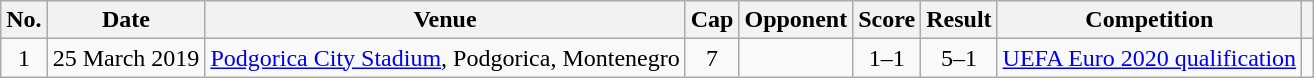<table class=wikitable>
<tr>
<th scope=col>No.</th>
<th scope=col>Date</th>
<th scope=col>Venue</th>
<th scope=col>Cap</th>
<th scope=col>Opponent</th>
<th scope=col>Score</th>
<th scope=col>Result</th>
<th scope=col>Competition</th>
<th scope=col></th>
</tr>
<tr>
<td align=center>1</td>
<td>25 March 2019</td>
<td><a href='#'>Podgorica City Stadium</a>, Podgorica, Montenegro</td>
<td align=center>7</td>
<td></td>
<td align=center>1–1</td>
<td align=center>5–1</td>
<td><a href='#'>UEFA Euro 2020 qualification</a></td>
<td align=center></td>
</tr>
</table>
